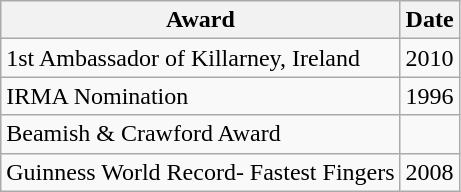<table class="wikitable">
<tr>
<th>Award</th>
<th>Date</th>
</tr>
<tr>
<td>1st Ambassador of Killarney, Ireland</td>
<td>2010</td>
</tr>
<tr>
<td>IRMA Nomination</td>
<td>1996</td>
</tr>
<tr>
<td>Beamish & Crawford Award</td>
<td></td>
</tr>
<tr>
<td>Guinness World Record- Fastest Fingers</td>
<td>2008</td>
</tr>
</table>
